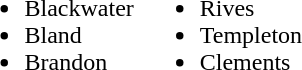<table border="0">
<tr>
<td valign="top"><br><ul><li>Blackwater</li><li>Bland</li><li>Brandon</li></ul></td>
<td valign="top"><br><ul><li>Rives</li><li>Templeton</li><li>Clements</li></ul></td>
</tr>
</table>
